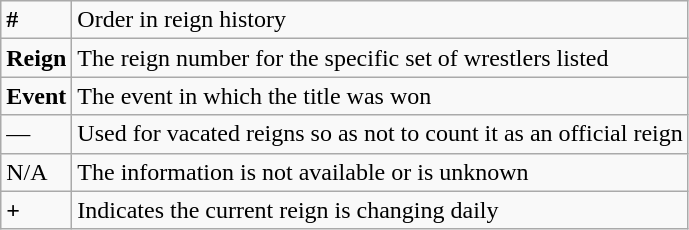<table class="wikitable">
<tr>
<td><strong>#</strong></td>
<td>Order in reign history</td>
</tr>
<tr>
<td><strong>Reign</strong></td>
<td>The reign number for the specific set of wrestlers listed</td>
</tr>
<tr>
<td><strong>Event</strong></td>
<td>The event in which the title was won</td>
</tr>
<tr>
<td>—</td>
<td>Used for vacated reigns so as not to count it as an official reign</td>
</tr>
<tr>
<td>N/A</td>
<td>The information is not available or is unknown</td>
</tr>
<tr>
<td><strong>+</strong></td>
<td>Indicates the current reign is changing daily</td>
</tr>
</table>
